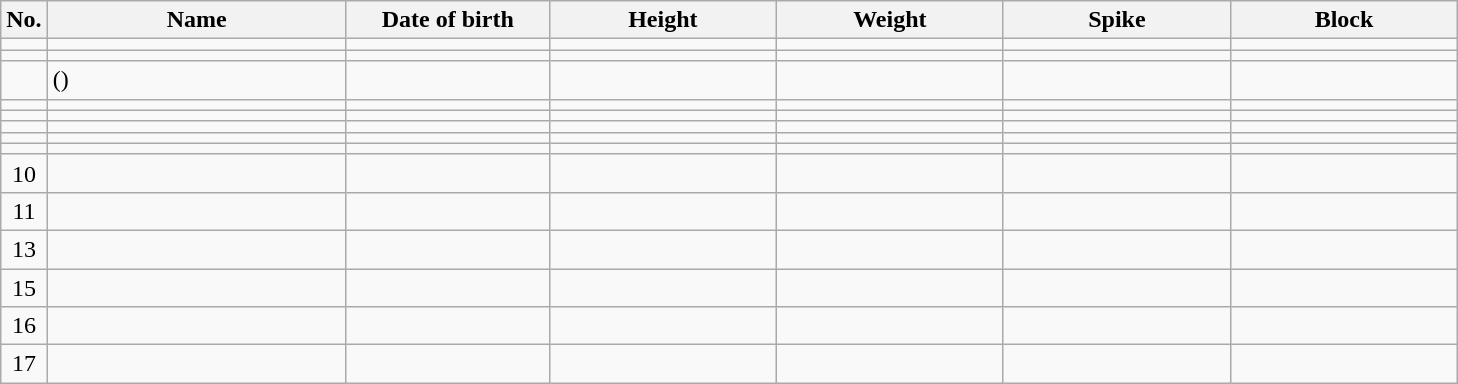<table class="wikitable sortable" style="font-size:100%; text-align:center;">
<tr>
<th>No.</th>
<th style="width:12em">Name</th>
<th style="width:8em">Date of birth</th>
<th style="width:9em">Height</th>
<th style="width:9em">Weight</th>
<th style="width:9em">Spike</th>
<th style="width:9em">Block</th>
</tr>
<tr>
<td></td>
<td align=left></td>
<td align=right></td>
<td></td>
<td></td>
<td></td>
<td></td>
</tr>
<tr>
<td></td>
<td align=left> </td>
<td align=right></td>
<td></td>
<td></td>
<td></td>
<td></td>
</tr>
<tr>
<td></td>
<td align=left>  ()</td>
<td align=right></td>
<td></td>
<td></td>
<td></td>
<td></td>
</tr>
<tr>
<td></td>
<td align=left> </td>
<td align=right></td>
<td></td>
<td></td>
<td></td>
<td></td>
</tr>
<tr>
<td></td>
<td align=left> </td>
<td align=right></td>
<td></td>
<td></td>
<td></td>
<td></td>
</tr>
<tr>
<td></td>
<td align=left> </td>
<td align=right></td>
<td></td>
<td></td>
<td></td>
<td></td>
</tr>
<tr>
<td></td>
<td align=left></td>
<td align=right></td>
<td></td>
<td></td>
<td></td>
<td></td>
</tr>
<tr>
<td></td>
<td align=left> </td>
<td align=right></td>
<td></td>
<td></td>
<td></td>
<td></td>
</tr>
<tr>
<td>10</td>
<td align=left> </td>
<td align=right></td>
<td></td>
<td></td>
<td></td>
<td></td>
</tr>
<tr>
<td>11</td>
<td align=left> </td>
<td align=right></td>
<td></td>
<td></td>
<td></td>
<td></td>
</tr>
<tr>
<td>13</td>
<td align=left> </td>
<td align=right></td>
<td></td>
<td></td>
<td></td>
<td></td>
</tr>
<tr>
<td>15</td>
<td align=left> </td>
<td align=right></td>
<td></td>
<td></td>
<td></td>
<td></td>
</tr>
<tr>
<td>16</td>
<td align=left> </td>
<td align=right></td>
<td></td>
<td></td>
<td></td>
<td></td>
</tr>
<tr>
<td>17</td>
<td align=left> </td>
<td align=right></td>
<td></td>
<td></td>
<td></td>
<td></td>
</tr>
</table>
